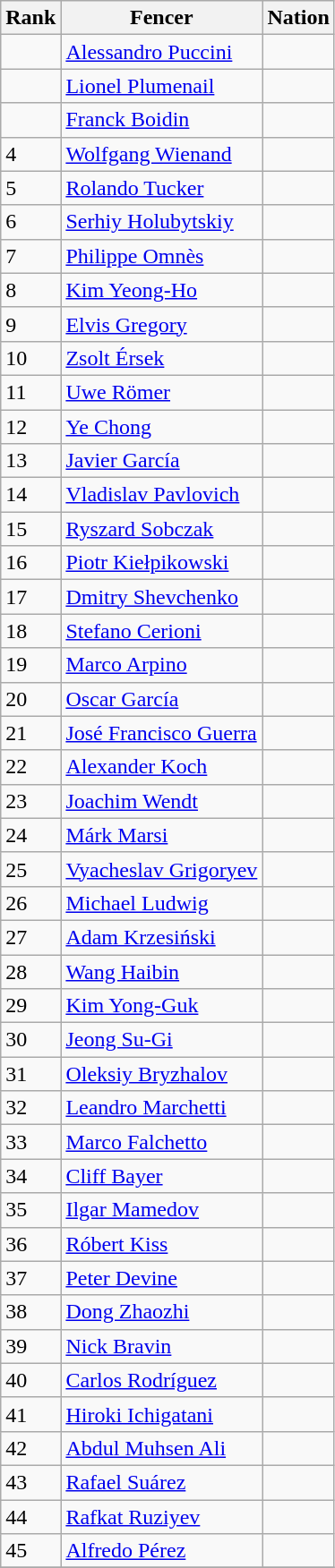<table class="wikitable sortable" style="text-align: left;">
<tr>
<th>Rank</th>
<th>Fencer</th>
<th>Nation</th>
</tr>
<tr>
<td></td>
<td><a href='#'>Alessandro Puccini</a></td>
<td></td>
</tr>
<tr>
<td></td>
<td><a href='#'>Lionel Plumenail</a></td>
<td></td>
</tr>
<tr>
<td></td>
<td><a href='#'>Franck Boidin</a></td>
<td></td>
</tr>
<tr>
<td>4</td>
<td><a href='#'>Wolfgang Wienand</a></td>
<td></td>
</tr>
<tr>
<td>5</td>
<td><a href='#'>Rolando Tucker</a></td>
<td></td>
</tr>
<tr>
<td>6</td>
<td><a href='#'>Serhiy Holubytskiy</a></td>
<td></td>
</tr>
<tr>
<td>7</td>
<td><a href='#'>Philippe Omnès</a></td>
<td></td>
</tr>
<tr>
<td>8</td>
<td><a href='#'>Kim Yeong-Ho</a></td>
<td></td>
</tr>
<tr>
<td>9</td>
<td><a href='#'>Elvis Gregory</a></td>
<td></td>
</tr>
<tr>
<td>10</td>
<td><a href='#'>Zsolt Érsek</a></td>
<td></td>
</tr>
<tr>
<td>11</td>
<td><a href='#'>Uwe Römer</a></td>
<td></td>
</tr>
<tr>
<td>12</td>
<td><a href='#'>Ye Chong</a></td>
<td></td>
</tr>
<tr>
<td>13</td>
<td><a href='#'>Javier García</a></td>
<td></td>
</tr>
<tr>
<td>14</td>
<td><a href='#'>Vladislav Pavlovich</a></td>
<td></td>
</tr>
<tr>
<td>15</td>
<td><a href='#'>Ryszard Sobczak</a></td>
<td></td>
</tr>
<tr>
<td>16</td>
<td><a href='#'>Piotr Kiełpikowski</a></td>
<td></td>
</tr>
<tr>
<td>17</td>
<td><a href='#'>Dmitry Shevchenko</a></td>
<td></td>
</tr>
<tr>
<td>18</td>
<td><a href='#'>Stefano Cerioni</a></td>
<td></td>
</tr>
<tr>
<td>19</td>
<td><a href='#'>Marco Arpino</a></td>
<td></td>
</tr>
<tr>
<td>20</td>
<td><a href='#'>Oscar García</a></td>
<td></td>
</tr>
<tr>
<td>21</td>
<td><a href='#'>José Francisco Guerra</a></td>
<td></td>
</tr>
<tr>
<td>22</td>
<td><a href='#'>Alexander Koch</a></td>
<td></td>
</tr>
<tr>
<td>23</td>
<td><a href='#'>Joachim Wendt</a></td>
<td></td>
</tr>
<tr>
<td>24</td>
<td><a href='#'>Márk Marsi</a></td>
<td></td>
</tr>
<tr>
<td>25</td>
<td><a href='#'>Vyacheslav Grigoryev</a></td>
<td></td>
</tr>
<tr>
<td>26</td>
<td><a href='#'>Michael Ludwig</a></td>
<td></td>
</tr>
<tr>
<td>27</td>
<td><a href='#'>Adam Krzesiński</a></td>
<td></td>
</tr>
<tr>
<td>28</td>
<td><a href='#'>Wang Haibin</a></td>
<td></td>
</tr>
<tr>
<td>29</td>
<td><a href='#'>Kim Yong-Guk</a></td>
<td></td>
</tr>
<tr>
<td>30</td>
<td><a href='#'>Jeong Su-Gi</a></td>
<td></td>
</tr>
<tr>
<td>31</td>
<td><a href='#'>Oleksiy Bryzhalov</a></td>
<td></td>
</tr>
<tr>
<td>32</td>
<td><a href='#'>Leandro Marchetti</a></td>
<td></td>
</tr>
<tr>
<td>33</td>
<td><a href='#'>Marco Falchetto</a></td>
<td></td>
</tr>
<tr>
<td>34</td>
<td><a href='#'>Cliff Bayer</a></td>
<td></td>
</tr>
<tr>
<td>35</td>
<td><a href='#'>Ilgar Mamedov</a></td>
<td></td>
</tr>
<tr>
<td>36</td>
<td><a href='#'>Róbert Kiss</a></td>
<td></td>
</tr>
<tr>
<td>37</td>
<td><a href='#'>Peter Devine</a></td>
<td></td>
</tr>
<tr>
<td>38</td>
<td><a href='#'>Dong Zhaozhi</a></td>
<td></td>
</tr>
<tr>
<td>39</td>
<td><a href='#'>Nick Bravin</a></td>
<td></td>
</tr>
<tr>
<td>40</td>
<td><a href='#'>Carlos Rodríguez</a></td>
<td></td>
</tr>
<tr>
<td>41</td>
<td><a href='#'>Hiroki Ichigatani</a></td>
<td></td>
</tr>
<tr>
<td>42</td>
<td><a href='#'>Abdul Muhsen Ali</a></td>
<td></td>
</tr>
<tr>
<td>43</td>
<td><a href='#'>Rafael Suárez</a></td>
<td></td>
</tr>
<tr>
<td>44</td>
<td><a href='#'>Rafkat Ruziyev</a></td>
<td></td>
</tr>
<tr>
<td>45</td>
<td><a href='#'>Alfredo Pérez</a></td>
<td></td>
</tr>
<tr>
</tr>
</table>
